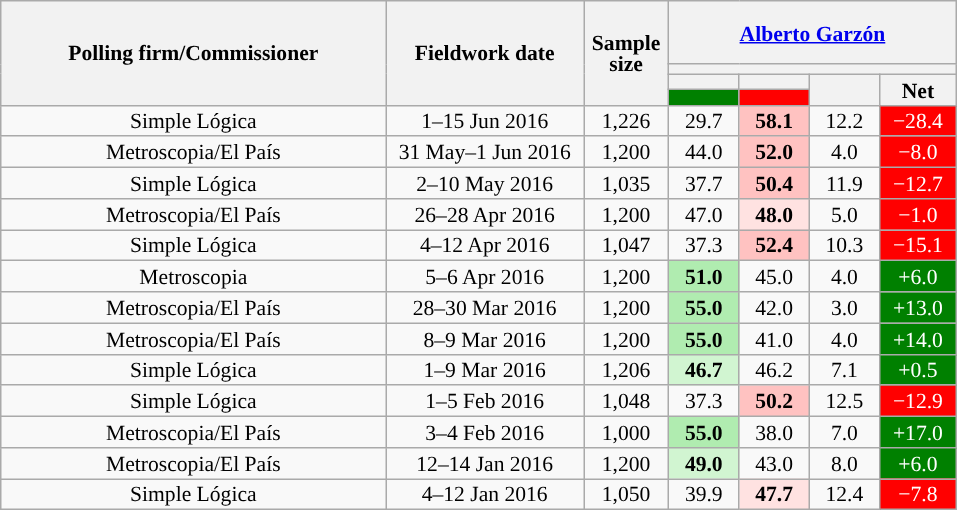<table class="wikitable collapsible collapsed" style="text-align:center; font-size:90%; line-height:14px;">
<tr style="height:42px;">
<th style="width:250px;" rowspan="4">Polling firm/Commissioner</th>
<th style="width:125px;" rowspan="4">Fieldwork date</th>
<th style="width:50px;" rowspan="4">Sample size</th>
<th style="width:185px;" colspan="4"><a href='#'>Alberto Garzón</a><br></th>
</tr>
<tr>
<th colspan="4" style="background:"></th>
</tr>
<tr>
<th style="width:30px;"></th>
<th style="width:30px;"></th>
<th style="width:30px;" rowspan="2"></th>
<th style="width:30px;" rowspan="2">Net</th>
</tr>
<tr>
<th style="color:inherit;background:#008000;"></th>
<th style="color:inherit;background:#FF0000;"></th>
</tr>
<tr>
<td>Simple Lógica</td>
<td>1–15 Jun 2016</td>
<td>1,226</td>
<td>29.7</td>
<td style="background:#FFC2C1;"><strong>58.1</strong></td>
<td>12.2</td>
<td style="background:#FF0000; color:white;">−28.4</td>
</tr>
<tr>
<td>Metroscopia/El País</td>
<td>31 May–1 Jun 2016</td>
<td>1,200</td>
<td>44.0</td>
<td style="background:#FFC2C1;"><strong>52.0</strong></td>
<td>4.0</td>
<td style="background:#FF0000; color:white;">−8.0</td>
</tr>
<tr>
<td>Simple Lógica</td>
<td>2–10 May 2016</td>
<td>1,035</td>
<td>37.7</td>
<td style="background:#FFC2C1;"><strong>50.4</strong></td>
<td>11.9</td>
<td style="background:#FF0000; color:white;">−12.7</td>
</tr>
<tr>
<td>Metroscopia/El País</td>
<td>26–28 Apr 2016</td>
<td>1,200</td>
<td>47.0</td>
<td style="background:#FFE2E1;"><strong>48.0</strong></td>
<td>5.0</td>
<td style="background:#FF0000; color:white;">−1.0</td>
</tr>
<tr>
<td>Simple Lógica</td>
<td>4–12 Apr 2016</td>
<td>1,047</td>
<td>37.3</td>
<td style="background:#FFC2C1;"><strong>52.4</strong></td>
<td>10.3</td>
<td style="background:#FF0000; color:white;">−15.1</td>
</tr>
<tr>
<td>Metroscopia</td>
<td>5–6 Apr 2016</td>
<td>1,200</td>
<td style="background:#B0ECB0;"><strong>51.0</strong></td>
<td>45.0</td>
<td>4.0</td>
<td style="background:#008000; color:white;">+6.0</td>
</tr>
<tr>
<td>Metroscopia/El País</td>
<td>28–30 Mar 2016</td>
<td>1,200</td>
<td style="background:#B0ECB0;"><strong>55.0</strong></td>
<td>42.0</td>
<td>3.0</td>
<td style="background:#008000; color:white;">+13.0</td>
</tr>
<tr>
<td>Metroscopia/El País</td>
<td>8–9 Mar 2016</td>
<td>1,200</td>
<td style="background:#B0ECB0;"><strong>55.0</strong></td>
<td>41.0</td>
<td>4.0</td>
<td style="background:#008000; color:white;">+14.0</td>
</tr>
<tr>
<td>Simple Lógica</td>
<td>1–9 Mar 2016</td>
<td>1,206</td>
<td style="background:#D1F5D1;"><strong>46.7</strong></td>
<td>46.2</td>
<td>7.1</td>
<td style="background:#008000; color:white;">+0.5</td>
</tr>
<tr>
<td>Simple Lógica</td>
<td>1–5 Feb 2016</td>
<td>1,048</td>
<td>37.3</td>
<td style="background:#FFC2C1;"><strong>50.2</strong></td>
<td>12.5</td>
<td style="background:#FF0000; color:white;">−12.9</td>
</tr>
<tr>
<td>Metroscopia/El País</td>
<td>3–4 Feb 2016</td>
<td>1,000</td>
<td style="background:#B0ECB0;"><strong>55.0</strong></td>
<td>38.0</td>
<td>7.0</td>
<td style="background:#008000; color:white;">+17.0</td>
</tr>
<tr>
<td>Metroscopia/El País</td>
<td>12–14 Jan 2016</td>
<td>1,200</td>
<td style="background:#D1F5D1;"><strong>49.0</strong></td>
<td>43.0</td>
<td>8.0</td>
<td style="background:#008000; color:white;">+6.0</td>
</tr>
<tr>
<td>Simple Lógica</td>
<td>4–12 Jan 2016</td>
<td>1,050</td>
<td>39.9</td>
<td style="background:#FFE2E1;"><strong>47.7</strong></td>
<td>12.4</td>
<td style="background:#FF0000; color:white;">−7.8</td>
</tr>
</table>
